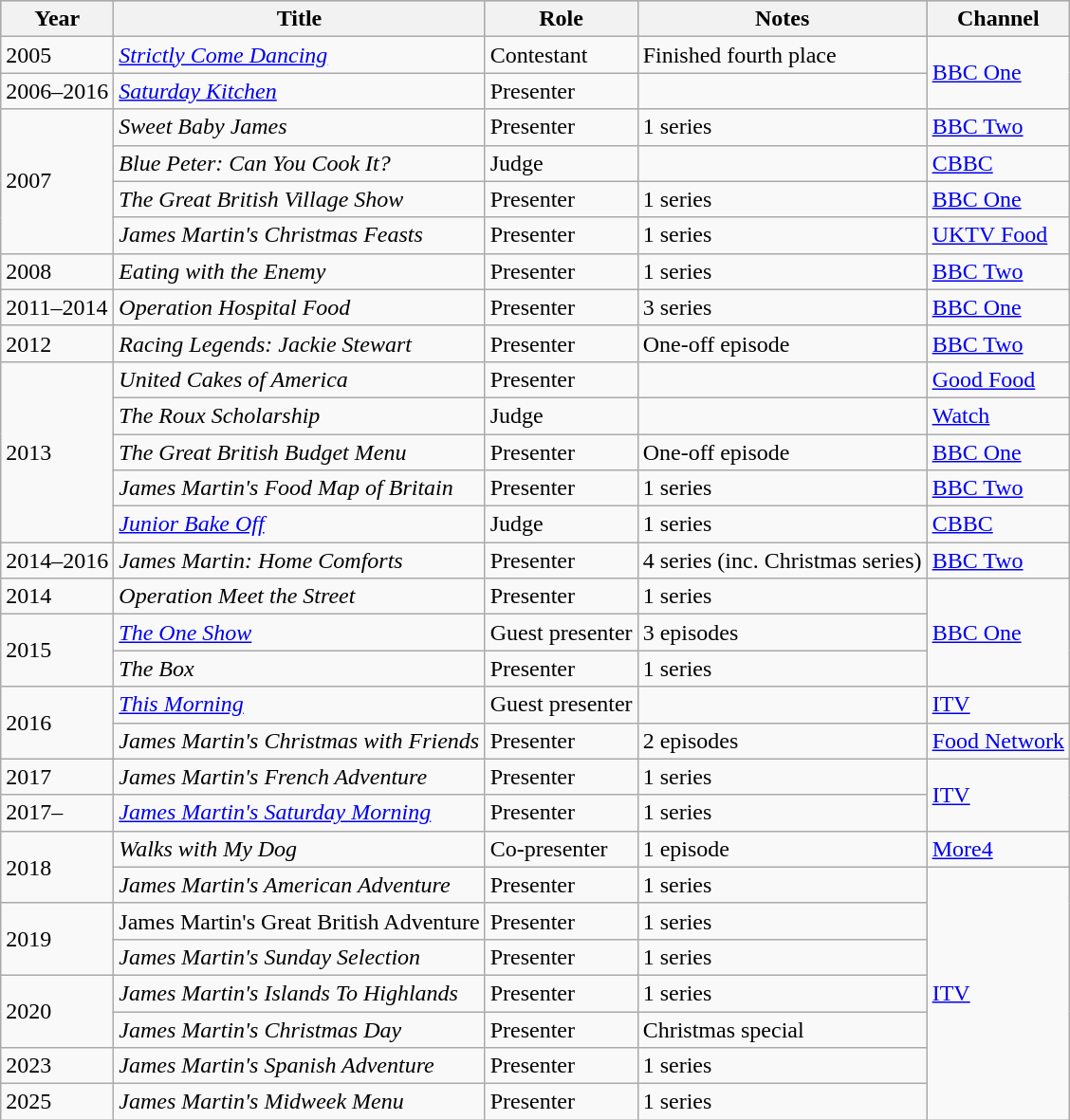<table class="wikitable">
<tr style="background:#b0c4de; text-align:center;">
<th>Year</th>
<th>Title</th>
<th>Role</th>
<th>Notes</th>
<th>Channel</th>
</tr>
<tr>
<td>2005</td>
<td><em><a href='#'>Strictly Come Dancing</a></em></td>
<td>Contestant</td>
<td>Finished fourth place</td>
<td rowspan=2><a href='#'>BBC One</a></td>
</tr>
<tr>
<td>2006–2016</td>
<td><em><a href='#'>Saturday Kitchen</a></em></td>
<td>Presenter</td>
<td></td>
</tr>
<tr>
<td rowspan=4>2007</td>
<td><em>Sweet Baby James</em></td>
<td>Presenter</td>
<td>1 series</td>
<td><a href='#'>BBC Two</a></td>
</tr>
<tr>
<td><em>Blue Peter: Can You Cook It?</em></td>
<td>Judge</td>
<td></td>
<td><a href='#'>CBBC</a></td>
</tr>
<tr>
<td><em>The Great British Village Show</em></td>
<td>Presenter</td>
<td>1 series</td>
<td><a href='#'>BBC One</a></td>
</tr>
<tr>
<td><em>James Martin's Christmas Feasts</em></td>
<td>Presenter</td>
<td>1 series</td>
<td><a href='#'>UKTV Food</a></td>
</tr>
<tr>
<td>2008</td>
<td><em>Eating with the Enemy</em></td>
<td>Presenter</td>
<td>1 series</td>
<td><a href='#'>BBC Two</a></td>
</tr>
<tr>
<td>2011–2014</td>
<td><em>Operation Hospital Food</em></td>
<td>Presenter</td>
<td>3 series</td>
<td><a href='#'>BBC One</a></td>
</tr>
<tr>
<td>2012</td>
<td><em>Racing Legends: Jackie Stewart</em></td>
<td>Presenter</td>
<td>One-off episode</td>
<td><a href='#'>BBC Two</a></td>
</tr>
<tr>
<td rowspan=5>2013</td>
<td><em>United Cakes of America</em></td>
<td>Presenter</td>
<td></td>
<td><a href='#'>Good Food</a></td>
</tr>
<tr>
<td><em>The Roux Scholarship</em></td>
<td>Judge</td>
<td></td>
<td><a href='#'>Watch</a></td>
</tr>
<tr>
<td><em>The Great British Budget Menu</em></td>
<td>Presenter</td>
<td>One-off episode</td>
<td><a href='#'>BBC One</a></td>
</tr>
<tr>
<td><em>James Martin's Food Map of Britain</em></td>
<td>Presenter</td>
<td>1 series</td>
<td><a href='#'>BBC Two</a></td>
</tr>
<tr>
<td><em><a href='#'>Junior Bake Off</a></em></td>
<td>Judge</td>
<td>1 series</td>
<td><a href='#'>CBBC</a></td>
</tr>
<tr>
<td>2014–2016</td>
<td><em>James Martin: Home Comforts</em></td>
<td>Presenter</td>
<td>4 series (inc. Christmas series)</td>
<td><a href='#'>BBC Two</a></td>
</tr>
<tr>
<td>2014</td>
<td><em>Operation Meet the Street</em></td>
<td>Presenter</td>
<td>1 series</td>
<td rowspan=3><a href='#'>BBC One</a></td>
</tr>
<tr>
<td rowspan=2>2015</td>
<td><em><a href='#'>The One Show</a></em></td>
<td>Guest presenter</td>
<td>3 episodes</td>
</tr>
<tr>
<td><em>The Box</em></td>
<td>Presenter</td>
<td>1 series</td>
</tr>
<tr>
<td rowspan=2>2016</td>
<td><em><a href='#'>This Morning</a></em></td>
<td>Guest presenter</td>
<td></td>
<td><a href='#'>ITV</a></td>
</tr>
<tr>
<td><em>James Martin's Christmas with Friends</em></td>
<td>Presenter</td>
<td>2 episodes</td>
<td><a href='#'>Food Network</a></td>
</tr>
<tr>
<td>2017</td>
<td><em>James Martin's French Adventure</em></td>
<td>Presenter</td>
<td>1 series</td>
<td rowspan=2><a href='#'>ITV</a></td>
</tr>
<tr>
<td>2017–</td>
<td><em><a href='#'>James Martin's Saturday Morning</a></em></td>
<td>Presenter</td>
<td>1 series</td>
</tr>
<tr>
<td rowspan=2>2018</td>
<td><em>Walks with My Dog</em></td>
<td>Co-presenter</td>
<td>1 episode</td>
<td><a href='#'>More4</a></td>
</tr>
<tr>
<td><em>James Martin's American Adventure</em></td>
<td>Presenter</td>
<td>1 series</td>
<td rowspan=7><a href='#'>ITV</a></td>
</tr>
<tr>
<td rowspan=2>2019</td>
<td>James Martin's Great British Adventure</td>
<td>Presenter</td>
<td>1 series</td>
</tr>
<tr>
<td><em>James Martin's Sunday Selection</em></td>
<td>Presenter</td>
<td>1 series</td>
</tr>
<tr>
<td rowspan=2>2020</td>
<td><em>James Martin's Islands To Highlands</em></td>
<td>Presenter</td>
<td>1 series</td>
</tr>
<tr>
<td><em>James Martin's Christmas Day</em></td>
<td>Presenter</td>
<td>Christmas special</td>
</tr>
<tr>
<td>2023</td>
<td><em>James Martin's Spanish Adventure</em></td>
<td>Presenter</td>
<td>1 series</td>
</tr>
<tr>
<td>2025</td>
<td><em>James Martin's Midweek Menu</em></td>
<td>Presenter</td>
<td>1 series</td>
</tr>
</table>
